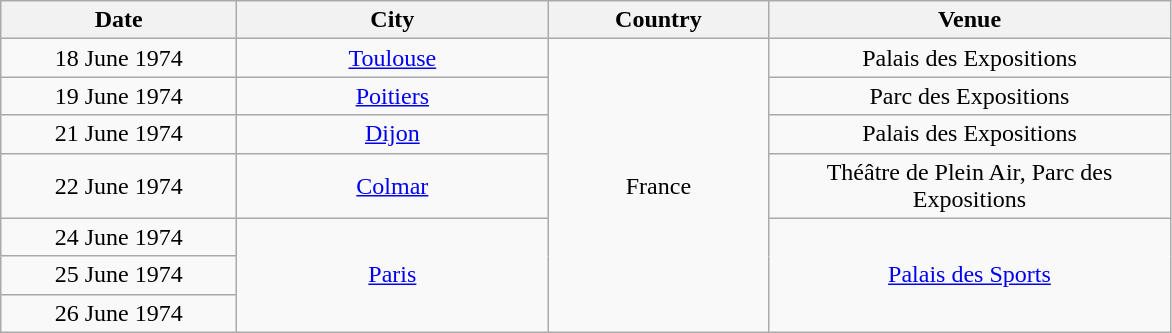<table class="wikitable" style="text-align:center;">
<tr>
<th style="width:150px;">Date</th>
<th style="width:200px;">City</th>
<th style="width:140px;">Country</th>
<th style="width:260px;">Venue</th>
</tr>
<tr>
<td>18 June 1974</td>
<td><a href='#'>Toulouse</a></td>
<td rowspan="7">France</td>
<td>Palais des Expositions</td>
</tr>
<tr>
<td>19 June 1974</td>
<td><a href='#'>Poitiers</a></td>
<td>Parc des Expositions</td>
</tr>
<tr>
<td>21 June 1974</td>
<td><a href='#'>Dijon</a></td>
<td>Palais des Expositions</td>
</tr>
<tr>
<td>22 June 1974</td>
<td><a href='#'>Colmar</a></td>
<td>Théâtre de Plein Air, Parc des Expositions</td>
</tr>
<tr>
<td>24 June 1974</td>
<td rowspan="3"><a href='#'>Paris</a></td>
<td rowspan="3"><a href='#'>Palais des Sports</a></td>
</tr>
<tr>
<td>25 June 1974</td>
</tr>
<tr>
<td>26 June 1974</td>
</tr>
</table>
